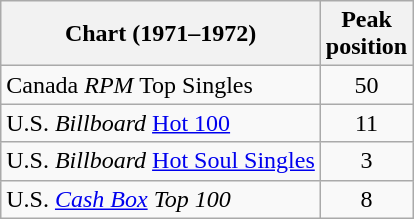<table class="wikitable sortable">
<tr>
<th>Chart (1971–1972)</th>
<th>Peak<br>position</th>
</tr>
<tr>
<td>Canada <em>RPM</em> Top Singles</td>
<td style="text-align:center;">50</td>
</tr>
<tr>
<td>U.S. <em>Billboard</em> <a href='#'>Hot 100</a></td>
<td style="text-align:center;">11</td>
</tr>
<tr>
<td>U.S. <em>Billboard</em> <a href='#'>Hot Soul Singles</a></td>
<td style="text-align:center;">3</td>
</tr>
<tr>
<td>U.S. <em><a href='#'>Cash Box</a> Top 100</td>
<td style="text-align:center;">8</td>
</tr>
</table>
